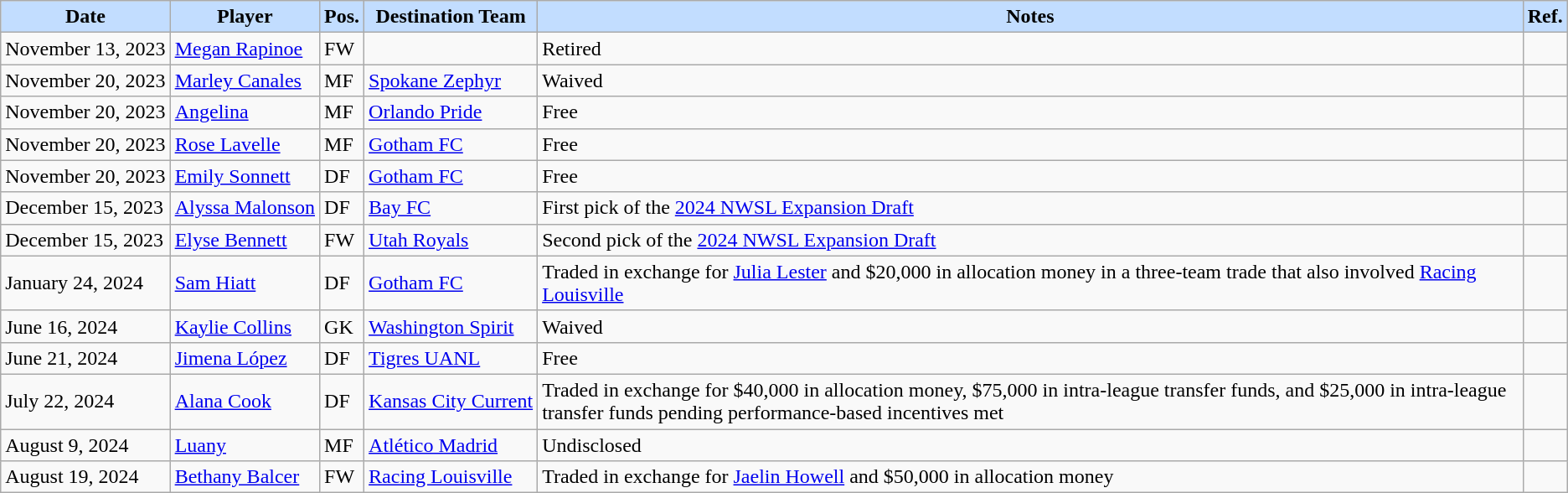<table class="wikitable" style="text-align:left;">
<tr>
<th style="background:#c2ddff">Date</th>
<th style="background:#c2ddff">Player</th>
<th style="background:#c2ddff">Pos.</th>
<th style="background:#c2ddff">Destination Team</th>
<th style="background:#c2ddff">Notes</th>
<th style="background:#c2ddff">Ref.</th>
</tr>
<tr>
<td style="white-space: nowrap;">November 13, 2023</td>
<td style="white-space: nowrap;"> <a href='#'>Megan Rapinoe</a></td>
<td>FW</td>
<td style="white-space: nowrap;"></td>
<td>Retired</td>
<td></td>
</tr>
<tr>
<td style="white-space: nowrap;">November 20, 2023</td>
<td style="white-space: nowrap;"> <a href='#'>Marley Canales</a></td>
<td>MF</td>
<td style="white-space: nowrap;"> <a href='#'>Spokane Zephyr</a></td>
<td>Waived</td>
<td></td>
</tr>
<tr>
<td style="white-space: nowrap;">November 20, 2023</td>
<td style="white-space: nowrap;"> <a href='#'>Angelina</a></td>
<td>MF</td>
<td style="white-space: nowrap;"> <a href='#'>Orlando Pride</a></td>
<td>Free</td>
<td></td>
</tr>
<tr>
<td style="white-space: nowrap;">November 20, 2023</td>
<td style="white-space: nowrap;"> <a href='#'>Rose Lavelle</a></td>
<td>MF</td>
<td style="white-space: nowrap;"> <a href='#'>Gotham FC</a></td>
<td>Free</td>
<td></td>
</tr>
<tr>
<td style="white-space: nowrap;">November 20, 2023</td>
<td style="white-space: nowrap;"> <a href='#'>Emily Sonnett</a></td>
<td>DF</td>
<td style="white-space: nowrap;"> <a href='#'>Gotham FC</a></td>
<td>Free</td>
<td></td>
</tr>
<tr>
<td style="white-space: nowrap;">December 15, 2023</td>
<td style="white-space: nowrap;"> <a href='#'>Alyssa Malonson</a></td>
<td>DF</td>
<td style="white-space: nowrap;"> <a href='#'>Bay FC</a></td>
<td>First pick of the <a href='#'>2024 NWSL Expansion Draft</a></td>
<td></td>
</tr>
<tr>
<td style="white-space: nowrap;">December 15, 2023</td>
<td style="white-space: nowrap;"> <a href='#'>Elyse Bennett</a></td>
<td>FW</td>
<td style="white-space: nowrap;"> <a href='#'>Utah Royals</a></td>
<td>Second pick of the <a href='#'>2024 NWSL Expansion Draft</a></td>
<td></td>
</tr>
<tr>
<td style="white-space: nowrap;">January 24, 2024</td>
<td style="white-space: nowrap;"> <a href='#'>Sam Hiatt</a></td>
<td>DF</td>
<td style="white-space: nowrap;"> <a href='#'>Gotham FC</a></td>
<td>Traded in exchange for <a href='#'>Julia Lester</a> and $20,000 in allocation money in a three-team trade that also involved <a href='#'>Racing Louisville</a></td>
<td></td>
</tr>
<tr>
<td style="white-space: nowrap;">June 16, 2024</td>
<td style="white-space: nowrap;"> <a href='#'>Kaylie Collins</a></td>
<td>GK</td>
<td style="white-space: nowrap;"> <a href='#'>Washington Spirit</a></td>
<td>Waived</td>
<td></td>
</tr>
<tr>
<td style="white-space: nowrap;">June 21, 2024</td>
<td style="white-space: nowrap;"> <a href='#'>Jimena López</a></td>
<td>DF</td>
<td style="white-space: nowrap;"> <a href='#'>Tigres UANL</a></td>
<td>Free</td>
<td></td>
</tr>
<tr>
<td style="white-space: nowrap;">July 22, 2024</td>
<td style="white-space: nowrap;"> <a href='#'>Alana Cook</a></td>
<td>DF</td>
<td style="white-space: nowrap;"> <a href='#'>Kansas City Current</a></td>
<td>Traded in exchange for $40,000 in allocation money, $75,000 in intra-league transfer funds, and $25,000 in intra-league transfer funds pending performance-based incentives met</td>
<td></td>
</tr>
<tr>
<td style="white-space: nowrap;">August 9, 2024</td>
<td style="white-space: nowrap;"> <a href='#'>Luany</a></td>
<td>MF</td>
<td style="white-space: nowrap;"> <a href='#'>Atlético Madrid</a></td>
<td>Undisclosed</td>
<td></td>
</tr>
<tr>
<td style="white-space: nowrap;">August 19, 2024</td>
<td style="white-space: nowrap;"> <a href='#'>Bethany Balcer</a></td>
<td>FW</td>
<td style="white-space: nowrap;"> <a href='#'>Racing Louisville</a></td>
<td>Traded in exchange for <a href='#'>Jaelin Howell</a> and $50,000 in allocation money</td>
<td></td>
</tr>
</table>
